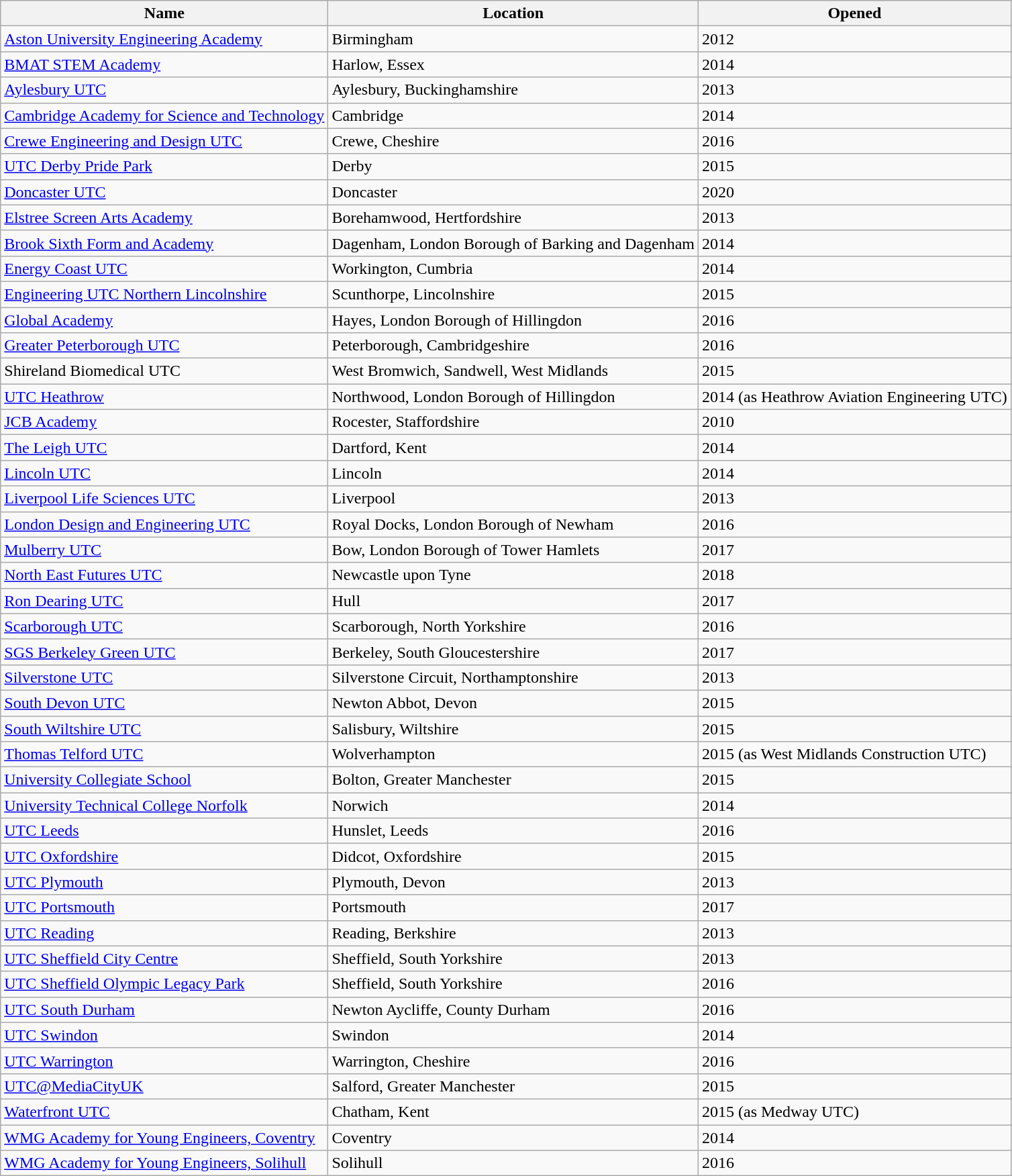<table class="wikitable">
<tr>
<th>Name</th>
<th>Location</th>
<th>Opened</th>
</tr>
<tr>
<td><a href='#'>Aston University Engineering Academy</a></td>
<td>Birmingham</td>
<td>2012</td>
</tr>
<tr>
<td><a href='#'>BMAT STEM Academy</a></td>
<td>Harlow, Essex</td>
<td>2014</td>
</tr>
<tr>
<td><a href='#'>Aylesbury UTC</a></td>
<td>Aylesbury, Buckinghamshire</td>
<td>2013</td>
</tr>
<tr>
<td><a href='#'>Cambridge Academy for Science and Technology</a></td>
<td>Cambridge</td>
<td>2014</td>
</tr>
<tr>
<td><a href='#'>Crewe Engineering and Design UTC</a></td>
<td>Crewe, Cheshire</td>
<td>2016</td>
</tr>
<tr>
<td><a href='#'>UTC Derby Pride Park</a></td>
<td>Derby</td>
<td>2015</td>
</tr>
<tr>
<td><a href='#'>Doncaster UTC</a></td>
<td>Doncaster</td>
<td>2020</td>
</tr>
<tr>
<td><a href='#'>Elstree Screen Arts Academy</a></td>
<td>Borehamwood, Hertfordshire</td>
<td>2013</td>
</tr>
<tr>
<td><a href='#'>Brook Sixth Form and Academy</a></td>
<td>Dagenham, London Borough of Barking and Dagenham</td>
<td>2014</td>
</tr>
<tr>
<td><a href='#'>Energy Coast UTC</a></td>
<td>Workington, Cumbria</td>
<td>2014</td>
</tr>
<tr>
<td><a href='#'>Engineering UTC Northern Lincolnshire</a></td>
<td>Scunthorpe, Lincolnshire</td>
<td>2015</td>
</tr>
<tr>
<td><a href='#'>Global Academy</a></td>
<td>Hayes, London Borough of Hillingdon</td>
<td>2016</td>
</tr>
<tr>
<td><a href='#'>Greater Peterborough UTC</a></td>
<td>Peterborough, Cambridgeshire</td>
<td>2016</td>
</tr>
<tr>
<td>Shireland Biomedical UTC</td>
<td>West Bromwich, Sandwell, West Midlands</td>
<td>2015</td>
</tr>
<tr>
<td><a href='#'>UTC Heathrow</a></td>
<td>Northwood, London Borough of Hillingdon</td>
<td>2014 (as Heathrow Aviation Engineering UTC)</td>
</tr>
<tr>
<td><a href='#'>JCB Academy</a></td>
<td>Rocester, Staffordshire</td>
<td>2010</td>
</tr>
<tr>
<td><a href='#'>The Leigh UTC</a></td>
<td>Dartford, Kent</td>
<td>2014</td>
</tr>
<tr>
<td><a href='#'>Lincoln UTC</a></td>
<td>Lincoln</td>
<td>2014</td>
</tr>
<tr>
<td><a href='#'>Liverpool Life Sciences UTC</a></td>
<td>Liverpool</td>
<td>2013</td>
</tr>
<tr>
<td><a href='#'>London Design and Engineering UTC</a></td>
<td>Royal Docks, London Borough of Newham</td>
<td>2016</td>
</tr>
<tr>
<td><a href='#'>Mulberry UTC</a></td>
<td>Bow, London Borough of Tower Hamlets</td>
<td>2017</td>
</tr>
<tr>
<td><a href='#'>North East Futures UTC</a></td>
<td>Newcastle upon Tyne</td>
<td>2018</td>
</tr>
<tr>
<td><a href='#'>Ron Dearing UTC</a></td>
<td>Hull</td>
<td>2017</td>
</tr>
<tr>
<td><a href='#'>Scarborough UTC</a></td>
<td>Scarborough, North Yorkshire</td>
<td>2016</td>
</tr>
<tr>
<td><a href='#'>SGS Berkeley Green UTC</a></td>
<td>Berkeley, South Gloucestershire</td>
<td>2017</td>
</tr>
<tr>
<td><a href='#'>Silverstone UTC</a></td>
<td>Silverstone Circuit, Northamptonshire</td>
<td>2013</td>
</tr>
<tr>
<td><a href='#'>South Devon UTC</a></td>
<td>Newton Abbot, Devon</td>
<td>2015</td>
</tr>
<tr>
<td><a href='#'>South Wiltshire UTC</a></td>
<td>Salisbury, Wiltshire</td>
<td>2015</td>
</tr>
<tr>
<td><a href='#'>Thomas Telford UTC</a></td>
<td>Wolverhampton</td>
<td>2015 (as West Midlands Construction UTC)</td>
</tr>
<tr>
<td><a href='#'>University Collegiate School</a></td>
<td>Bolton, Greater Manchester</td>
<td>2015</td>
</tr>
<tr>
<td><a href='#'>University Technical College Norfolk</a></td>
<td>Norwich</td>
<td>2014</td>
</tr>
<tr>
<td><a href='#'>UTC Leeds</a></td>
<td>Hunslet, Leeds</td>
<td>2016</td>
</tr>
<tr>
<td><a href='#'>UTC Oxfordshire</a></td>
<td>Didcot, Oxfordshire</td>
<td>2015</td>
</tr>
<tr>
<td><a href='#'>UTC Plymouth</a></td>
<td>Plymouth, Devon</td>
<td>2013</td>
</tr>
<tr>
<td><a href='#'>UTC Portsmouth</a></td>
<td>Portsmouth</td>
<td>2017</td>
</tr>
<tr>
<td><a href='#'>UTC Reading</a></td>
<td>Reading, Berkshire</td>
<td>2013</td>
</tr>
<tr>
<td><a href='#'>UTC Sheffield City Centre</a></td>
<td>Sheffield, South Yorkshire</td>
<td>2013</td>
</tr>
<tr>
<td><a href='#'>UTC Sheffield Olympic Legacy Park</a></td>
<td>Sheffield, South Yorkshire</td>
<td>2016</td>
</tr>
<tr>
<td><a href='#'>UTC South Durham</a></td>
<td>Newton Aycliffe, County Durham</td>
<td>2016</td>
</tr>
<tr>
<td><a href='#'>UTC Swindon</a></td>
<td>Swindon</td>
<td>2014</td>
</tr>
<tr>
<td><a href='#'>UTC Warrington</a></td>
<td>Warrington, Cheshire</td>
<td>2016</td>
</tr>
<tr>
<td><a href='#'>UTC@MediaCityUK</a></td>
<td>Salford, Greater Manchester</td>
<td>2015</td>
</tr>
<tr>
<td><a href='#'>Waterfront UTC</a></td>
<td>Chatham, Kent</td>
<td>2015 (as Medway UTC)</td>
</tr>
<tr>
<td><a href='#'>WMG Academy for Young Engineers, Coventry</a></td>
<td>Coventry</td>
<td>2014</td>
</tr>
<tr>
<td><a href='#'>WMG Academy for Young Engineers, Solihull</a></td>
<td>Solihull</td>
<td>2016</td>
</tr>
</table>
